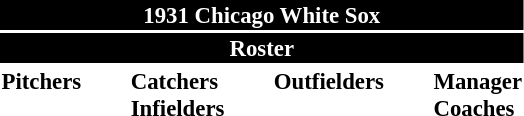<table class="toccolours" style="font-size: 95%;">
<tr>
<th colspan="10" style="background-color: black; color: white; text-align: center;">1931 Chicago White Sox</th>
</tr>
<tr>
<td colspan="10" style="background-color: black; color: white; text-align: center;"><strong>Roster</strong></td>
</tr>
<tr>
<td valign="top"><strong>Pitchers</strong><br>










</td>
<td width="25px"></td>
<td valign="top"><strong>Catchers</strong><br>



<strong>Infielders</strong>






</td>
<td width="25px"></td>
<td valign="top"><strong>Outfielders</strong><br>







</td>
<td width="25px"></td>
<td valign="top"><strong>Manager</strong><br>
<strong>Coaches</strong>
</td>
</tr>
</table>
